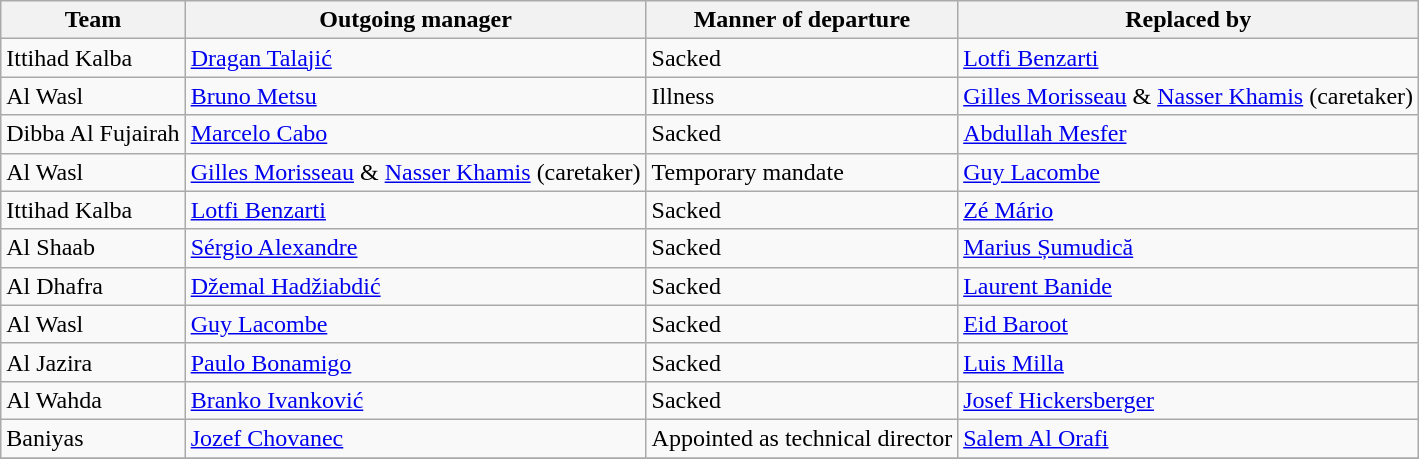<table class="wikitable sortable">
<tr>
<th>Team</th>
<th>Outgoing manager</th>
<th>Manner of departure</th>
<th>Replaced by</th>
</tr>
<tr>
<td>Ittihad Kalba</td>
<td> <a href='#'>Dragan Talajić</a></td>
<td>Sacked</td>
<td> <a href='#'>Lotfi Benzarti</a></td>
</tr>
<tr>
<td>Al Wasl</td>
<td> <a href='#'>Bruno Metsu</a></td>
<td>Illness</td>
<td> <a href='#'>Gilles Morisseau</a> &  <a href='#'>Nasser Khamis</a> (caretaker)</td>
</tr>
<tr>
<td>Dibba Al Fujairah</td>
<td> <a href='#'>Marcelo Cabo</a></td>
<td>Sacked</td>
<td> <a href='#'>Abdullah Mesfer</a></td>
</tr>
<tr>
<td>Al Wasl</td>
<td> <a href='#'>Gilles Morisseau</a> &  <a href='#'>Nasser Khamis</a> (caretaker)</td>
<td>Temporary mandate</td>
<td> <a href='#'>Guy Lacombe</a></td>
</tr>
<tr>
<td>Ittihad Kalba</td>
<td> <a href='#'>Lotfi Benzarti</a></td>
<td>Sacked</td>
<td> <a href='#'>Zé Mário</a></td>
</tr>
<tr>
<td>Al Shaab</td>
<td> <a href='#'>Sérgio Alexandre</a></td>
<td>Sacked</td>
<td> <a href='#'>Marius Șumudică</a></td>
</tr>
<tr>
<td>Al Dhafra</td>
<td> <a href='#'>Džemal Hadžiabdić</a></td>
<td>Sacked</td>
<td> <a href='#'>Laurent Banide</a></td>
</tr>
<tr>
<td>Al Wasl</td>
<td> <a href='#'>Guy Lacombe</a></td>
<td>Sacked</td>
<td> <a href='#'>Eid Baroot</a></td>
</tr>
<tr>
<td>Al Jazira</td>
<td> <a href='#'>Paulo Bonamigo</a></td>
<td>Sacked</td>
<td> <a href='#'>Luis Milla</a></td>
</tr>
<tr>
<td>Al Wahda</td>
<td> <a href='#'>Branko Ivanković</a></td>
<td>Sacked</td>
<td> <a href='#'>Josef Hickersberger</a></td>
</tr>
<tr>
<td>Baniyas</td>
<td> <a href='#'>Jozef Chovanec</a></td>
<td>Appointed as technical director</td>
<td> <a href='#'>Salem Al Orafi</a></td>
</tr>
<tr>
</tr>
</table>
